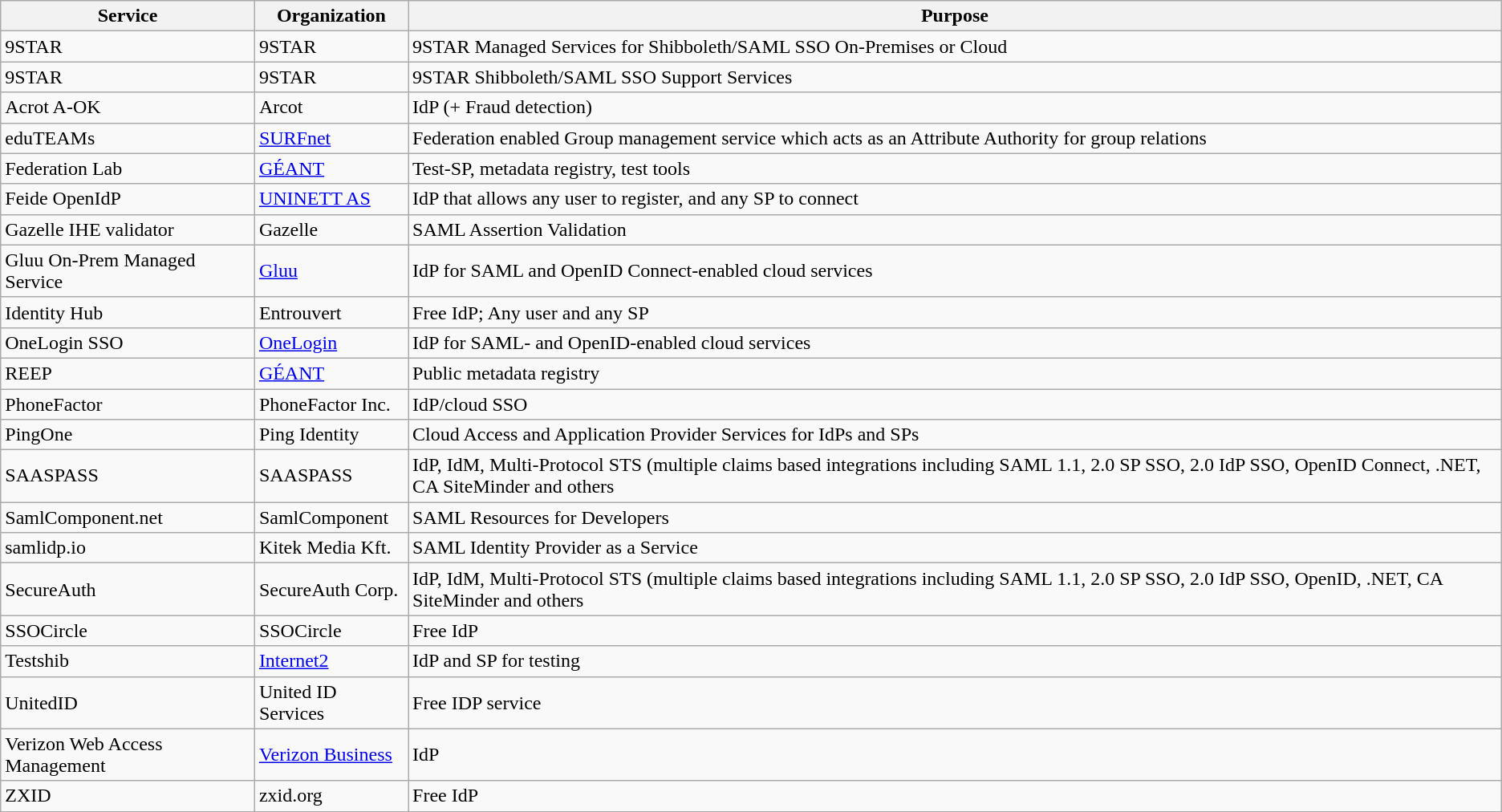<table class="wikitable">
<tr>
<th>Service</th>
<th>Organization</th>
<th>Purpose</th>
</tr>
<tr>
<td>9STAR</td>
<td>9STAR</td>
<td>9STAR Managed Services for Shibboleth/SAML SSO On-Premises or Cloud</td>
</tr>
<tr>
<td>9STAR</td>
<td>9STAR</td>
<td>9STAR Shibboleth/SAML SSO Support Services</td>
</tr>
<tr>
<td>Acrot A-OK</td>
<td>Arcot</td>
<td>IdP (+ Fraud detection)</td>
</tr>
<tr>
<td>eduTEAMs</td>
<td><a href='#'>SURFnet</a></td>
<td>Federation enabled Group management service which acts as an Attribute Authority for group relations</td>
</tr>
<tr>
<td>Federation Lab</td>
<td><a href='#'>GÉANT</a></td>
<td>Test-SP, metadata registry, test tools</td>
</tr>
<tr>
<td>Feide OpenIdP</td>
<td><a href='#'>UNINETT AS</a></td>
<td>IdP that allows any user to register, and any SP to connect</td>
</tr>
<tr>
<td>Gazelle IHE validator</td>
<td>Gazelle</td>
<td>SAML Assertion Validation</td>
</tr>
<tr>
<td>Gluu On-Prem Managed Service</td>
<td><a href='#'>Gluu</a></td>
<td>IdP for SAML and OpenID Connect-enabled cloud services</td>
</tr>
<tr>
<td>Identity Hub</td>
<td>Entrouvert</td>
<td>Free IdP; Any user and any SP</td>
</tr>
<tr>
<td>OneLogin SSO</td>
<td><a href='#'>OneLogin</a></td>
<td>IdP for SAML- and OpenID-enabled cloud services</td>
</tr>
<tr>
<td>REEP</td>
<td><a href='#'>GÉANT</a></td>
<td>Public metadata registry</td>
</tr>
<tr>
<td>PhoneFactor</td>
<td>PhoneFactor Inc.</td>
<td>IdP/cloud SSO</td>
</tr>
<tr>
<td>PingOne</td>
<td>Ping Identity</td>
<td>Cloud Access and Application Provider Services for IdPs and SPs</td>
</tr>
<tr>
<td>SAASPASS</td>
<td>SAASPASS</td>
<td>IdP, IdM, Multi-Protocol STS (multiple claims based integrations including SAML 1.1, 2.0 SP SSO, 2.0 IdP SSO, OpenID Connect, .NET, CA SiteMinder and others</td>
</tr>
<tr>
<td>SamlComponent.net</td>
<td>SamlComponent</td>
<td>SAML Resources for Developers</td>
</tr>
<tr>
<td>samlidp.io</td>
<td>Kitek Media Kft.</td>
<td>SAML Identity Provider as a Service</td>
</tr>
<tr>
<td>SecureAuth</td>
<td>SecureAuth Corp.</td>
<td>IdP, IdM, Multi-Protocol STS (multiple claims based integrations including SAML 1.1, 2.0 SP SSO, 2.0 IdP SSO, OpenID, .NET, CA SiteMinder and others</td>
</tr>
<tr>
<td>SSOCircle</td>
<td>SSOCircle</td>
<td>Free IdP</td>
</tr>
<tr>
<td>Testshib</td>
<td><a href='#'>Internet2</a></td>
<td>IdP and SP for testing</td>
</tr>
<tr>
<td>UnitedID</td>
<td>United ID Services</td>
<td>Free IDP service</td>
</tr>
<tr>
<td>Verizon Web Access Management</td>
<td><a href='#'>Verizon Business</a></td>
<td>IdP</td>
</tr>
<tr>
<td>ZXID</td>
<td>zxid.org</td>
<td>Free IdP</td>
</tr>
</table>
